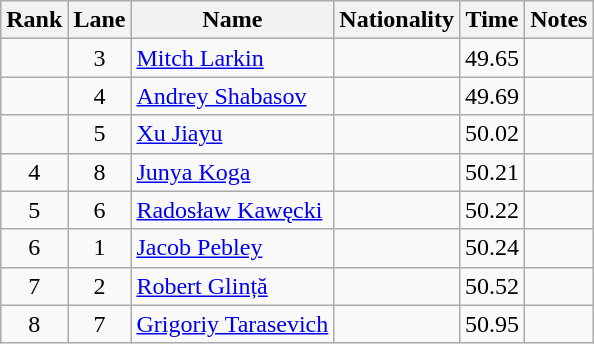<table class="wikitable sortable" style="text-align:center">
<tr>
<th>Rank</th>
<th>Lane</th>
<th>Name</th>
<th>Nationality</th>
<th>Time</th>
<th>Notes</th>
</tr>
<tr>
<td></td>
<td>3</td>
<td align=left><a href='#'>Mitch Larkin</a></td>
<td align=left></td>
<td>49.65</td>
<td></td>
</tr>
<tr>
<td></td>
<td>4</td>
<td align=left><a href='#'>Andrey Shabasov</a></td>
<td align=left></td>
<td>49.69</td>
<td></td>
</tr>
<tr>
<td></td>
<td>5</td>
<td align=left><a href='#'>Xu Jiayu</a></td>
<td align=left></td>
<td>50.02</td>
<td></td>
</tr>
<tr>
<td>4</td>
<td>8</td>
<td align=left><a href='#'>Junya Koga</a></td>
<td align=left></td>
<td>50.21</td>
<td></td>
</tr>
<tr>
<td>5</td>
<td>6</td>
<td align=left><a href='#'>Radosław Kawęcki</a></td>
<td align=left></td>
<td>50.22</td>
<td></td>
</tr>
<tr>
<td>6</td>
<td>1</td>
<td align=left><a href='#'>Jacob Pebley</a></td>
<td align=left></td>
<td>50.24</td>
<td></td>
</tr>
<tr>
<td>7</td>
<td>2</td>
<td align=left><a href='#'>Robert Glință</a></td>
<td align=left></td>
<td>50.52</td>
<td></td>
</tr>
<tr>
<td>8</td>
<td>7</td>
<td align=left><a href='#'>Grigoriy Tarasevich</a></td>
<td align=left></td>
<td>50.95</td>
<td></td>
</tr>
</table>
